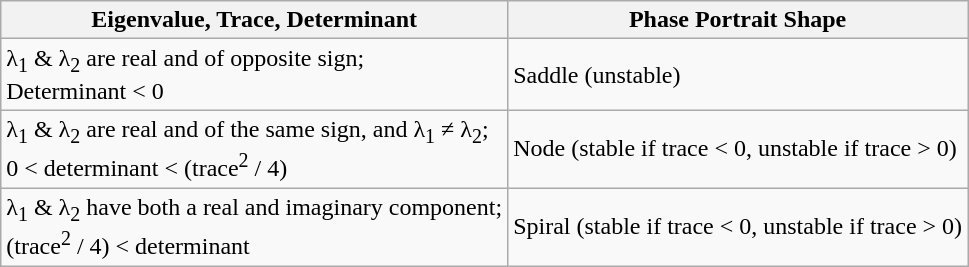<table class="wikitable">
<tr>
<th>Eigenvalue, Trace, Determinant</th>
<th>Phase Portrait Shape</th>
</tr>
<tr>
<td>λ<sub>1</sub> & λ<sub>2</sub> are real and of opposite sign;<br>Determinant < 0</td>
<td>Saddle (unstable)</td>
</tr>
<tr>
<td>λ<sub>1</sub> & λ<sub>2</sub> are real and of the same sign, and λ<sub>1</sub> ≠ λ<sub>2</sub>;<br>0 < determinant < (trace<sup>2</sup> / 4)</td>
<td>Node (stable if trace < 0, unstable if trace > 0)</td>
</tr>
<tr>
<td>λ<sub>1</sub> & λ<sub>2</sub> have both a real and imaginary component;<br>(trace<sup>2</sup> / 4) < determinant</td>
<td>Spiral (stable if trace < 0, unstable if trace > 0)</td>
</tr>
</table>
